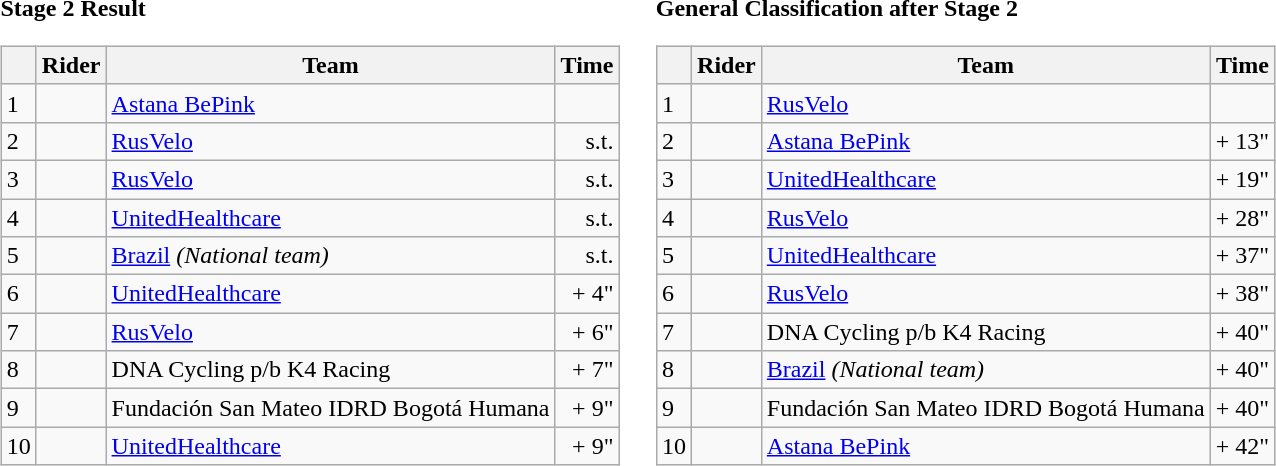<table>
<tr>
<td><strong>Stage 2 Result</strong><br><table class="wikitable">
<tr>
<th></th>
<th>Rider</th>
<th>Team</th>
<th>Time</th>
</tr>
<tr>
<td>1</td>
<td> </td>
<td><a href='#'>Astana BePink</a></td>
<td align="right"></td>
</tr>
<tr>
<td>2</td>
<td> </td>
<td><a href='#'>RusVelo</a></td>
<td align="right">s.t.</td>
</tr>
<tr>
<td>3</td>
<td></td>
<td><a href='#'>RusVelo</a></td>
<td align="right">s.t.</td>
</tr>
<tr>
<td>4</td>
<td></td>
<td><a href='#'>UnitedHealthcare</a></td>
<td align="right">s.t.</td>
</tr>
<tr>
<td>5</td>
<td></td>
<td><a href='#'>Brazil</a> <em>(National team)</em></td>
<td align="right">s.t.</td>
</tr>
<tr>
<td>6</td>
<td></td>
<td><a href='#'>UnitedHealthcare</a></td>
<td align="right">+ 4"</td>
</tr>
<tr>
<td>7</td>
<td></td>
<td><a href='#'>RusVelo</a></td>
<td align="right">+ 6"</td>
</tr>
<tr>
<td>8</td>
<td></td>
<td>DNA Cycling p/b K4 Racing</td>
<td align="right">+ 7"</td>
</tr>
<tr>
<td>9</td>
<td></td>
<td>Fundación San Mateo IDRD Bogotá Humana</td>
<td align="right">+ 9"</td>
</tr>
<tr>
<td>10</td>
<td></td>
<td><a href='#'>UnitedHealthcare</a></td>
<td align="right">+ 9"</td>
</tr>
</table>
</td>
<td></td>
<td><strong>General Classification after Stage 2</strong><br><table class="wikitable">
<tr>
<th></th>
<th>Rider</th>
<th>Team</th>
<th>Time</th>
</tr>
<tr>
<td>1</td>
<td> </td>
<td><a href='#'>RusVelo</a></td>
<td align="right"></td>
</tr>
<tr>
<td>2</td>
<td> </td>
<td><a href='#'>Astana BePink</a></td>
<td align="right">+ 13"</td>
</tr>
<tr>
<td>3</td>
<td></td>
<td><a href='#'>UnitedHealthcare</a></td>
<td align="right">+ 19"</td>
</tr>
<tr>
<td>4</td>
<td></td>
<td><a href='#'>RusVelo</a></td>
<td align="right">+ 28"</td>
</tr>
<tr>
<td>5</td>
<td></td>
<td><a href='#'>UnitedHealthcare</a></td>
<td align="right">+ 37"</td>
</tr>
<tr>
<td>6</td>
<td></td>
<td><a href='#'>RusVelo</a></td>
<td align="right">+ 38"</td>
</tr>
<tr>
<td>7</td>
<td></td>
<td>DNA Cycling p/b K4 Racing</td>
<td align="right">+ 40"</td>
</tr>
<tr>
<td>8</td>
<td></td>
<td><a href='#'>Brazil</a> <em>(National team)</em></td>
<td align="right">+ 40"</td>
</tr>
<tr>
<td>9</td>
<td></td>
<td>Fundación San Mateo IDRD Bogotá Humana</td>
<td align="right">+ 40"</td>
</tr>
<tr>
<td>10</td>
<td></td>
<td><a href='#'>Astana BePink</a></td>
<td align="right">+ 42"</td>
</tr>
</table>
</td>
</tr>
</table>
